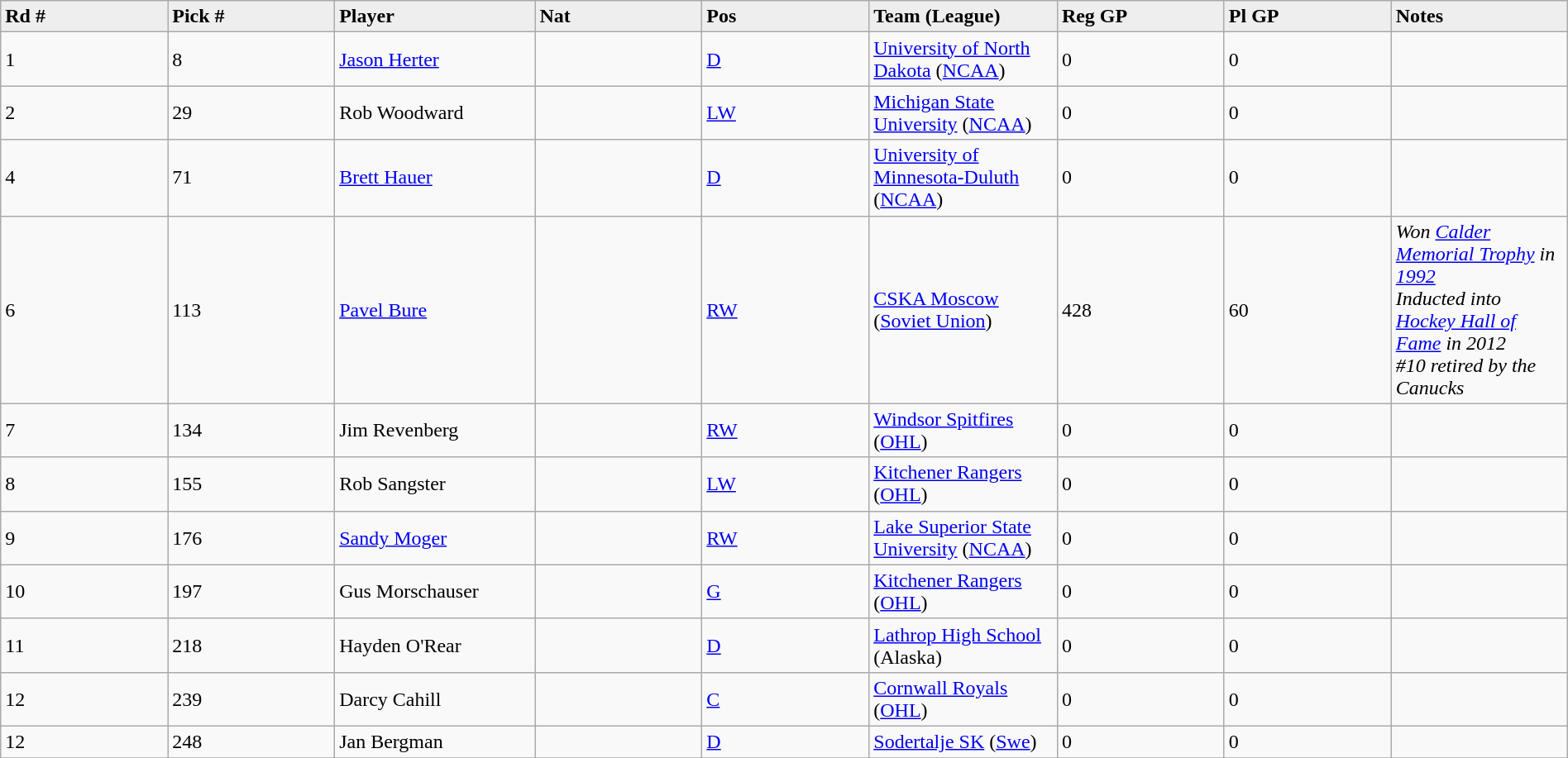<table class="wikitable" style="width: 100%">
<tr>
<td width="5%"; bgcolor="#eeeeee"><strong>Rd #</strong></td>
<td width="5%"; bgcolor="#eeeeee"><strong>Pick #</strong></td>
<td width="5%"; bgcolor="#eeeeee"><strong>Player</strong></td>
<td width="5%"; bgcolor="#eeeeee"><strong>Nat</strong></td>
<td width="5%"; bgcolor="#eeeeee"><strong>Pos</strong></td>
<td width="5%"; bgcolor="#eeeeee"><strong>Team (League)</strong></td>
<td width="5%"; bgcolor="#eeeeee"><strong>Reg GP</strong></td>
<td width="5%"; bgcolor="#eeeeee"><strong>Pl GP</strong></td>
<td width="5%"; bgcolor="#eeeeee"><strong>Notes</strong></td>
</tr>
<tr>
<td>1</td>
<td>8</td>
<td><a href='#'>Jason Herter</a></td>
<td></td>
<td><a href='#'>D</a></td>
<td><a href='#'>University of North Dakota</a> (<a href='#'>NCAA</a>)</td>
<td>0</td>
<td>0</td>
<td></td>
</tr>
<tr>
<td>2</td>
<td>29</td>
<td>Rob Woodward</td>
<td></td>
<td><a href='#'>LW</a></td>
<td><a href='#'>Michigan State University</a> (<a href='#'>NCAA</a>)</td>
<td>0</td>
<td>0</td>
<td></td>
</tr>
<tr>
<td>4</td>
<td>71</td>
<td><a href='#'>Brett Hauer</a></td>
<td></td>
<td><a href='#'>D</a></td>
<td><a href='#'>University of Minnesota-Duluth</a> (<a href='#'>NCAA</a>)</td>
<td>0</td>
<td>0</td>
<td></td>
</tr>
<tr>
<td>6</td>
<td>113</td>
<td><a href='#'>Pavel Bure</a></td>
<td></td>
<td><a href='#'>RW</a></td>
<td><a href='#'>CSKA Moscow</a> (<a href='#'>Soviet Union</a>)</td>
<td>428</td>
<td>60</td>
<td><em>Won <a href='#'>Calder Memorial Trophy</a> in <a href='#'>1992</a></em><br><em>Inducted into <a href='#'>Hockey Hall of Fame</a> in 2012</em><br><em>#10 retired by the Canucks</em></td>
</tr>
<tr>
<td>7</td>
<td>134</td>
<td>Jim Revenberg</td>
<td></td>
<td><a href='#'>RW</a></td>
<td><a href='#'>Windsor Spitfires</a> (<a href='#'>OHL</a>)</td>
<td>0</td>
<td>0</td>
<td></td>
</tr>
<tr>
<td>8</td>
<td>155</td>
<td>Rob Sangster</td>
<td></td>
<td><a href='#'>LW</a></td>
<td><a href='#'>Kitchener Rangers</a> (<a href='#'>OHL</a>)</td>
<td>0</td>
<td>0</td>
<td></td>
</tr>
<tr>
<td>9</td>
<td>176</td>
<td><a href='#'>Sandy Moger</a></td>
<td></td>
<td><a href='#'>RW</a></td>
<td><a href='#'>Lake Superior State University</a> (<a href='#'>NCAA</a>)</td>
<td>0</td>
<td>0</td>
<td></td>
</tr>
<tr>
<td>10</td>
<td>197</td>
<td>Gus Morschauser</td>
<td></td>
<td><a href='#'>G</a></td>
<td><a href='#'>Kitchener Rangers</a> (<a href='#'>OHL</a>)</td>
<td>0</td>
<td>0</td>
<td></td>
</tr>
<tr>
<td>11</td>
<td>218</td>
<td>Hayden O'Rear</td>
<td></td>
<td><a href='#'>D</a></td>
<td><a href='#'>Lathrop High School</a> (Alaska)</td>
<td>0</td>
<td>0</td>
<td></td>
</tr>
<tr>
<td>12</td>
<td>239</td>
<td>Darcy Cahill</td>
<td></td>
<td><a href='#'>C</a></td>
<td><a href='#'>Cornwall Royals</a> (<a href='#'>OHL</a>)</td>
<td>0</td>
<td>0</td>
<td></td>
</tr>
<tr>
<td>12</td>
<td>248</td>
<td>Jan Bergman</td>
<td></td>
<td><a href='#'>D</a></td>
<td><a href='#'>Sodertalje SK</a> (<a href='#'>Swe</a>)</td>
<td>0</td>
<td>0</td>
<td></td>
</tr>
<tr>
</tr>
</table>
